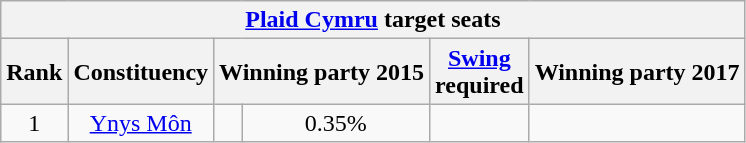<table class="wikitable plainrowheaders sortable" style="text-align:center">
<tr>
<th colspan=7><a href='#'>Plaid Cymru</a> target seats</th>
</tr>
<tr>
<th>Rank</th>
<th>Constituency</th>
<th colspan=2>Winning party 2015</th>
<th><a href='#'>Swing</a><br>required</th>
<th colspan=2>Winning party 2017</th>
</tr>
<tr>
<td>1</td>
<td><a href='#'>Ynys Môn</a></td>
<td></td>
<td>0.35%</td>
<td></td>
</tr>
</table>
